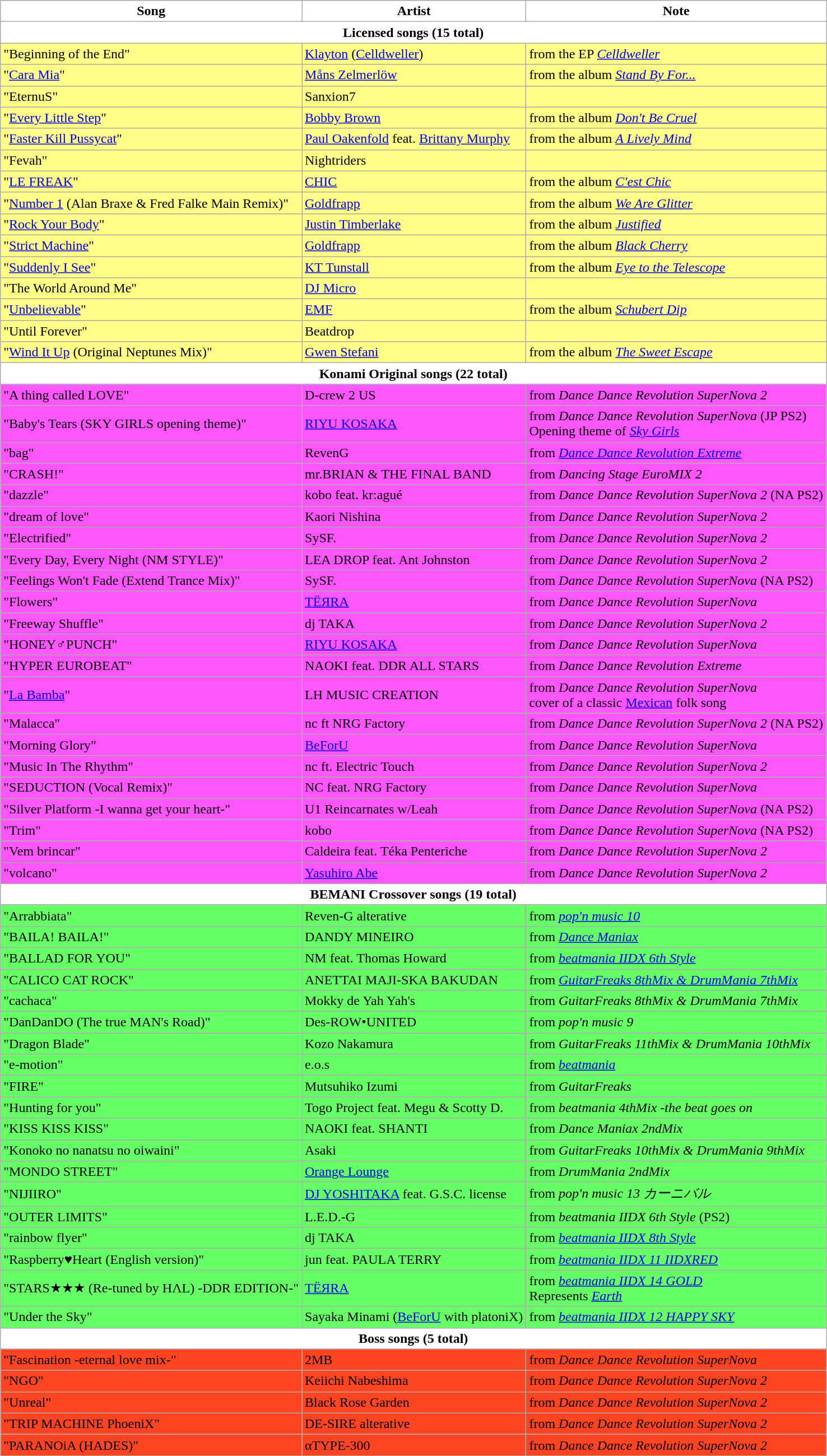<table class="wikitable sortable">
<tr>
<th style="background:#fff;">Song</th>
<th style="background:#fff;">Artist</th>
<th style="background:#fff;">Note</th>
</tr>
<tr>
<th colspan="3" style="background:#ffffff;">Licensed songs (15 total)</th>
</tr>
<tr style="background:#ffff88;">
<td>"Beginning of the End"</td>
<td><a href='#'>Klayton</a> (<a href='#'>Celldweller</a>)</td>
<td>from the EP <em><a href='#'>Celldweller</a></em></td>
</tr>
<tr style="background:#ffff88;">
<td>"<a href='#'>Cara Mia</a>"</td>
<td><a href='#'>Måns Zelmerlöw</a></td>
<td>from the album <em><a href='#'>Stand By For...</a></em></td>
</tr>
<tr style="background:#ffff88;">
<td>"EternuS"</td>
<td>Sanxion7</td>
<td></td>
</tr>
<tr style="background:#ffff88;">
<td>"<a href='#'>Every Little Step</a>"</td>
<td><a href='#'>Bobby Brown</a></td>
<td>from the album <em><a href='#'>Don't Be Cruel</a></em></td>
</tr>
<tr style="background:#ffff88;">
<td>"<a href='#'>Faster Kill Pussycat</a>"</td>
<td><a href='#'>Paul Oakenfold</a> feat. <a href='#'>Brittany Murphy</a></td>
<td>from the album <em><a href='#'>A Lively Mind</a></em></td>
</tr>
<tr style="background:#ffff88;">
<td>"Fevah"</td>
<td>Nightriders</td>
<td></td>
</tr>
<tr style="background:#ffff88;">
<td>"<a href='#'>LE FREAK</a>"</td>
<td><a href='#'>CHIC</a></td>
<td>from the album <em><a href='#'>C'est Chic</a></em></td>
</tr>
<tr style="background:#ffff88;">
<td>"<a href='#'>Number 1</a> (Alan Braxe & Fred Falke Main Remix)" </td>
<td><a href='#'>Goldfrapp</a></td>
<td>from the album <em><a href='#'>We Are Glitter</a></em></td>
</tr>
<tr style="background:#ffff88;">
<td>"<a href='#'>Rock Your Body</a>"</td>
<td><a href='#'>Justin Timberlake</a></td>
<td>from the album <em><a href='#'>Justified</a></em></td>
</tr>
<tr style="background:#ffff88;">
<td>"<a href='#'>Strict Machine</a>" </td>
<td><a href='#'>Goldfrapp</a></td>
<td>from the album <em><a href='#'>Black Cherry</a></em></td>
</tr>
<tr style="background:#ffff88;">
<td>"<a href='#'>Suddenly I See</a>"</td>
<td><a href='#'>KT Tunstall</a></td>
<td>from the album <em><a href='#'>Eye to the Telescope</a></em></td>
</tr>
<tr style="background:#ffff88;">
<td>"The World Around Me"</td>
<td><a href='#'>DJ Micro</a></td>
<td></td>
</tr>
<tr style="background:#ffff88;">
<td>"<a href='#'>Unbelievable</a>"</td>
<td><a href='#'>EMF</a></td>
<td>from the album <em><a href='#'>Schubert Dip</a></em></td>
</tr>
<tr style="background:#ffff88;">
<td>"Until Forever"</td>
<td>Beatdrop</td>
<td></td>
</tr>
<tr style="background:#ffff88;">
<td>"<a href='#'>Wind It Up</a> (Original Neptunes Mix)"</td>
<td><a href='#'>Gwen Stefani</a></td>
<td>from the album <em><a href='#'>The Sweet Escape</a></em></td>
</tr>
<tr>
<th colspan="3" style="background:#ffffff;">Konami Original songs (22 total)</th>
</tr>
<tr style="background:#ff55ff;">
<td>"A thing called LOVE"  </td>
<td>D-crew 2 US</td>
<td>from <em>Dance Dance Revolution SuperNova 2</em></td>
</tr>
<tr style="background:#ff55ff;">
<td>"Baby's Tears (SKY GIRLS opening theme)" </td>
<td><a href='#'>RIYU KOSAKA</a></td>
<td>from <em>Dance Dance Revolution SuperNova</em> (JP PS2)<br>Opening theme of <em><a href='#'>Sky Girls</a></em></td>
</tr>
<tr style="background:#ff55ff;">
<td>"bag" </td>
<td>RevenG</td>
<td>from <em><a href='#'>Dance Dance Revolution Extreme</a></em></td>
</tr>
<tr style="background:#ff55ff;">
<td>"CRASH!"</td>
<td>mr.BRIAN & THE FINAL BAND</td>
<td>from <em>Dancing Stage EuroMIX 2</em></td>
</tr>
<tr style="background:#ff55ff;">
<td>"dazzle" </td>
<td>kobo feat. kr:agué</td>
<td>from <em>Dance Dance Revolution SuperNova 2</em> (NA PS2)</td>
</tr>
<tr style="background:#ff55ff;">
<td>"dream of love" </td>
<td>Kaori Nishina</td>
<td>from <em>Dance Dance Revolution SuperNova 2</em></td>
</tr>
<tr style="background:#ff55ff;">
<td>"Electrified" </td>
<td>SySF.</td>
<td>from <em>Dance Dance Revolution SuperNova 2</em></td>
</tr>
<tr style="background:#ff55ff;">
<td>"Every Day, Every Night (NM STYLE)" </td>
<td>LEA DROP feat. Ant Johnston</td>
<td>from <em>Dance Dance Revolution SuperNova 2</em></td>
</tr>
<tr style="background:#ff55ff;">
<td>"Feelings Won't Fade (Extend Trance Mix)" </td>
<td>SySF.</td>
<td>from <em>Dance Dance Revolution SuperNova</em> (NA PS2)</td>
</tr>
<tr style="background:#ff55ff;">
<td>"Flowers" </td>
<td><a href='#'>TЁЯRA</a></td>
<td>from <em>Dance Dance Revolution SuperNova</em></td>
</tr>
<tr style="background:#ff55ff;">
<td>"Freeway Shuffle"  </td>
<td>dj TAKA</td>
<td>from <em>Dance Dance Revolution SuperNova 2</em></td>
</tr>
<tr style="background:#ff55ff;">
<td>"HONEY♂PUNCH" </td>
<td><a href='#'>RIYU KOSAKA</a></td>
<td>from <em>Dance Dance Revolution SuperNova</em></td>
</tr>
<tr style="background:#ff55ff;">
<td>"HYPER EUROBEAT" </td>
<td>NAOKI feat. DDR ALL STARS</td>
<td>from <em>Dance Dance Revolution Extreme</em></td>
</tr>
<tr style="background:#ff55ff;">
<td>"<a href='#'>La Bamba</a>"</td>
<td>LH MUSIC CREATION</td>
<td>from <em>Dance Dance Revolution SuperNova</em><br>cover of a classic <a href='#'>Mexican</a> folk song</td>
</tr>
<tr style="background:#ff55ff;">
<td>"Malacca" </td>
<td>nc ft NRG Factory</td>
<td>from <em>Dance Dance Revolution SuperNova 2</em> (NA PS2)</td>
</tr>
<tr style="background:#ff55ff;">
<td>"Morning Glory" </td>
<td><a href='#'>BeForU</a></td>
<td>from <em>Dance Dance Revolution SuperNova</em></td>
</tr>
<tr style="background:#ff55ff;">
<td>"Music In The Rhythm"  </td>
<td>nc ft. Electric Touch</td>
<td>from <em>Dance Dance Revolution SuperNova 2</em></td>
</tr>
<tr style="background:#ff55ff;">
<td>"SEDUCTION (Vocal Remix)" </td>
<td>NC feat. NRG Factory</td>
<td>from <em>Dance Dance Revolution SuperNova</em></td>
</tr>
<tr style="background:#ff55ff;">
<td>"Silver Platform -I wanna get your heart-"</td>
<td>U1 Reincarnates w/Leah</td>
<td>from <em>Dance Dance Revolution SuperNova</em> (NA PS2)</td>
</tr>
<tr style="background:#ff55ff;">
<td>"Trim" </td>
<td>kobo</td>
<td>from <em>Dance Dance Revolution SuperNova</em> (NA PS2)</td>
</tr>
<tr style="background:#ff55ff;">
<td>"Vem brincar"  </td>
<td>Caldeira feat. Téka Penteriche</td>
<td>from <em>Dance Dance Revolution SuperNova 2</em></td>
</tr>
<tr style="background:#ff55ff;">
<td>"volcano"</td>
<td><a href='#'>Yasuhiro Abe</a></td>
<td>from <em>Dance Dance Revolution SuperNova 2</em></td>
</tr>
<tr>
<th colspan="3" style="background:#ffffff;">BEMANI Crossover songs (19 total)</th>
</tr>
<tr style="background:#66ff66;">
<td>"Arrabbiata" </td>
<td>Reven-G alterative</td>
<td>from <em><a href='#'>pop'n music 10</a></em></td>
</tr>
<tr style="background:#66ff66;">
<td>"BAILA! BAILA!"</td>
<td>DANDY MINEIRO</td>
<td>from <em><a href='#'>Dance Maniax</a></em></td>
</tr>
<tr style="background:#66ff66;">
<td>"BALLAD FOR YOU" </td>
<td>NM feat. Thomas Howard</td>
<td>from <em><a href='#'>beatmania IIDX 6th Style</a></em></td>
</tr>
<tr style="background:#66ff66;">
<td>"CALICO CAT ROCK"</td>
<td>ANETTAI MAJI-SKA BAKUDAN</td>
<td>from <em><a href='#'>GuitarFreaks 8thMix & DrumMania 7thMix</a></em></td>
</tr>
<tr style="background:#66ff66;">
<td>"cachaca" </td>
<td>Mokky de Yah Yah's</td>
<td>from <em>GuitarFreaks 8thMix & DrumMania 7thMix</em></td>
</tr>
<tr style="background:#66ff66;">
<td>"DanDanDO (The true MAN's Road)" </td>
<td>Des-ROW•UNITED</td>
<td>from <em>pop'n music 9</em></td>
</tr>
<tr style="background:#66ff66;">
<td>"Dragon Blade" </td>
<td>Kozo Nakamura</td>
<td>from <em>GuitarFreaks 11thMix & DrumMania 10thMix</em></td>
</tr>
<tr style="background:#66ff66;">
<td>"e-motion" </td>
<td>e.o.s</td>
<td>from <em><a href='#'>beatmania</a></em></td>
</tr>
<tr style="background:#66ff66;">
<td>"FIRE"</td>
<td>Mutsuhiko Izumi</td>
<td>from <em>GuitarFreaks</em></td>
</tr>
<tr style="background:#66ff66;">
<td>"Hunting for you"</td>
<td>Togo Project feat. Megu & Scotty D.</td>
<td>from <em>beatmania 4thMix -the beat goes on</em></td>
</tr>
<tr style="background:#66ff66;">
<td>"KISS KISS KISS" </td>
<td>NAOKI feat. SHANTI</td>
<td>from <em>Dance Maniax 2ndMix</em></td>
</tr>
<tr style="background:#66ff66;">
<td>"Konoko no nanatsu no oiwaini"  </td>
<td>Asaki</td>
<td>from <em>GuitarFreaks 10thMix & DrumMania 9thMix</em></td>
</tr>
<tr style="background:#66ff66;">
<td>"MONDO STREET" </td>
<td><a href='#'>Orange Lounge</a></td>
<td>from <em>DrumMania 2ndMix</em></td>
</tr>
<tr style="background:#66ff66;">
<td>"NIJIIRO" </td>
<td><a href='#'>DJ YOSHITAKA</a> feat. G.S.C. license</td>
<td>from <em>pop'n music 13 カーニバル</em></td>
</tr>
<tr style="background:#66ff66;">
<td>"OUTER LIMITS" </td>
<td>L.E.D.-G</td>
<td>from <em>beatmania IIDX 6th Style</em> (PS2)</td>
</tr>
<tr style="background:#66ff66;">
<td>"rainbow flyer" </td>
<td>dj TAKA</td>
<td>from <em><a href='#'>beatmania IIDX 8th Style</a></em></td>
</tr>
<tr style="background:#66ff66;">
<td>"Raspberry♥Heart (English version)"  </td>
<td>jun feat. PAULA TERRY</td>
<td>from <em><a href='#'>beatmania IIDX 11 IIDXRED</a></em></td>
</tr>
<tr style="background:#66ff66;">
<td>"STARS★★★ (Re-tuned by HΛL) -DDR EDITION-"  </td>
<td><a href='#'>TËЯRA</a></td>
<td>from <em><a href='#'>beatmania IIDX 14 GOLD</a></em><br>Represents <em><a href='#'>Earth</a></em></td>
</tr>
<tr style="background:#66ff66;">
<td>"Under the Sky"</td>
<td>Sayaka Minami (<a href='#'>BeForU</a> with platoniX)</td>
<td>from <em><a href='#'>beatmania IIDX 12 HAPPY SKY</a></em></td>
</tr>
<tr>
<th colspan="3" style="background:#ffffff;">Boss songs (5 total)</th>
</tr>
<tr style="background:#ff4422;">
<td>"Fascination -eternal love mix-" </td>
<td>2MB</td>
<td>from <em>Dance Dance Revolution SuperNova</em></td>
</tr>
<tr style="background:#ff4422;">
<td>"NGO" </td>
<td>Keiichi Nabeshima</td>
<td>from <em>Dance Dance Revolution SuperNova 2</em></td>
</tr>
<tr style="background:#ff4422;">
<td>"Unreal"  </td>
<td>Black Rose Garden</td>
<td>from <em>Dance Dance Revolution SuperNova 2</em></td>
</tr>
<tr style="background:#ff4422;">
<td>"TRIP MACHINE PhoeniX"  </td>
<td>DE-SIRE alterative</td>
<td>from <em>Dance Dance Revolution SuperNova 2</em></td>
</tr>
<tr style="background:#ff4422;">
<td>"PARANOiA (HADES)"  </td>
<td>αTYPE-300</td>
<td>from <em>Dance Dance Revolution SuperNova 2</em></td>
</tr>
</table>
